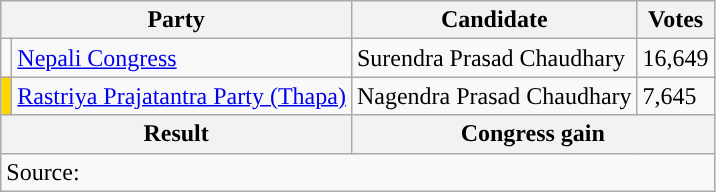<table class="wikitable">
<tr>
<th colspan="2">Party</th>
<th>Candidate</th>
<th>Votes</th>
</tr>
<tr>
<td style="background-color:"></td>
<td><a href='#'>Nepali Congress</a></td>
<td>Surendra Prasad Chaudhary</td>
<td>16,649</td>
</tr>
<tr>
<td style="background-color:gold"></td>
<td><a href='#'>Rastriya Prajatantra Party (Thapa)</a></td>
<td>Nagendra Prasad Chaudhary</td>
<td>7,645</td>
</tr>
<tr>
<th colspan="2">Result</th>
<th colspan="2">Congress gain</th>
</tr>
<tr>
<td colspan="4">Source: </td>
</tr>
</table>
